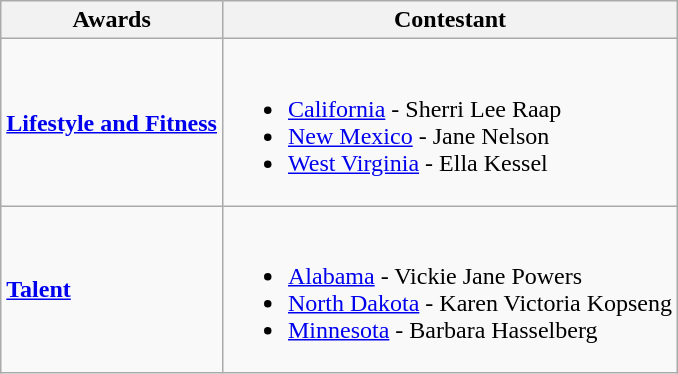<table class="wikitable">
<tr>
<th>Awards</th>
<th>Contestant</th>
</tr>
<tr>
<td><strong><a href='#'>Lifestyle and Fitness</a></strong></td>
<td><br><ul><li> <a href='#'>California</a> - Sherri Lee Raap</li><li> <a href='#'>New Mexico</a> - Jane Nelson</li><li> <a href='#'>West Virginia</a> - Ella Kessel</li></ul></td>
</tr>
<tr>
<td><strong><a href='#'>Talent</a></strong></td>
<td><br><ul><li> <a href='#'>Alabama</a> - Vickie Jane Powers</li><li> <a href='#'>North Dakota</a> - Karen Victoria Kopseng</li><li> <a href='#'>Minnesota</a> - Barbara Hasselberg</li></ul></td>
</tr>
</table>
